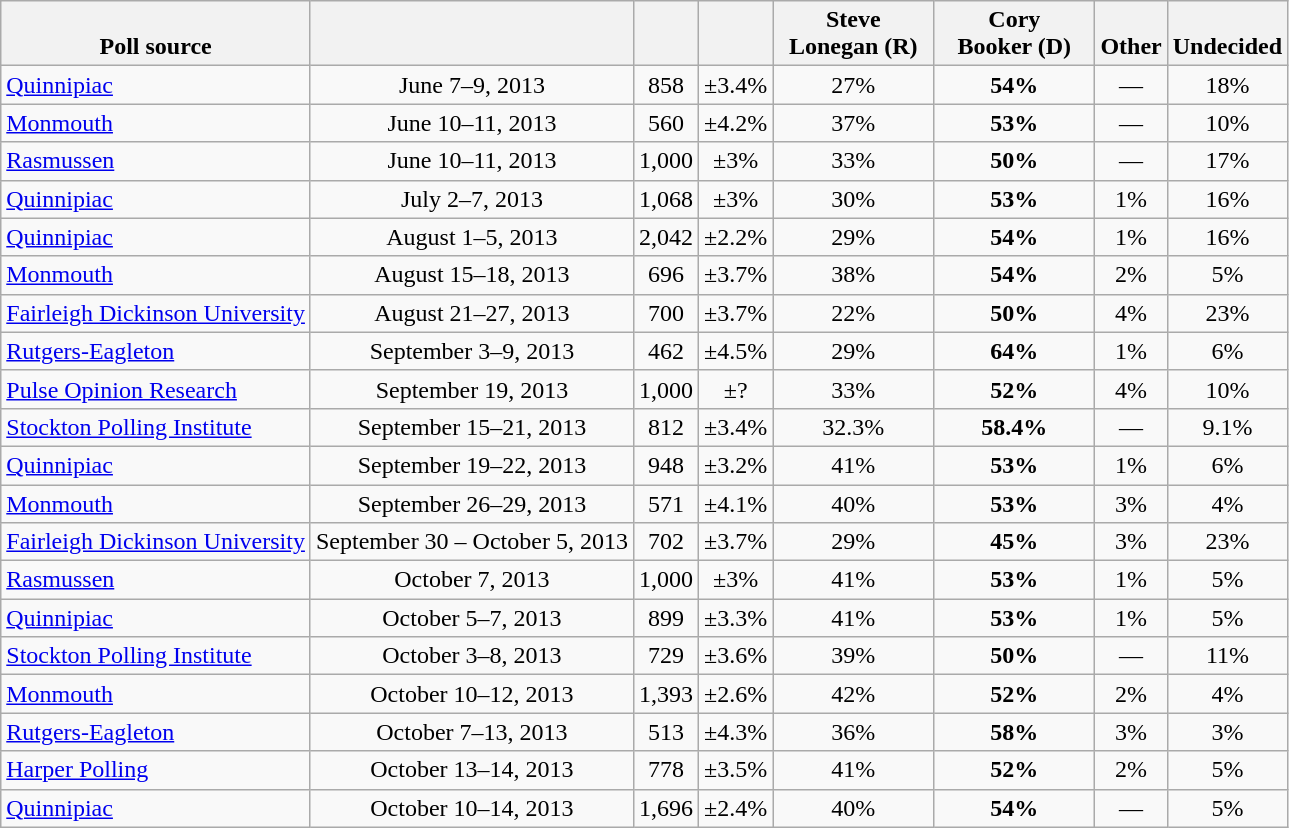<table class="wikitable" style="text-align:center">
<tr valign= bottom>
<th>Poll source</th>
<th></th>
<th></th>
<th></th>
<th style="width:100px;">Steve<br>Lonegan (R)</th>
<th style="width:100px;">Cory<br>Booker (D)</th>
<th>Other</th>
<th>Undecided</th>
</tr>
<tr>
<td align=left><a href='#'>Quinnipiac</a></td>
<td>June 7–9, 2013</td>
<td>858</td>
<td>±3.4%</td>
<td>27%</td>
<td><strong>54%</strong></td>
<td>—</td>
<td>18%</td>
</tr>
<tr>
<td align=left><a href='#'>Monmouth</a></td>
<td>June 10–11, 2013</td>
<td>560</td>
<td>±4.2%</td>
<td>37%</td>
<td><strong>53%</strong></td>
<td>—</td>
<td>10%</td>
</tr>
<tr>
<td align=left><a href='#'>Rasmussen</a></td>
<td>June 10–11, 2013</td>
<td>1,000</td>
<td>±3%</td>
<td>33%</td>
<td><strong>50%</strong></td>
<td>—</td>
<td>17%</td>
</tr>
<tr>
<td align=left><a href='#'>Quinnipiac</a></td>
<td>July 2–7, 2013</td>
<td>1,068</td>
<td>±3%</td>
<td>30%</td>
<td><strong>53%</strong></td>
<td>1%</td>
<td>16%</td>
</tr>
<tr>
<td align=left><a href='#'>Quinnipiac</a></td>
<td>August 1–5, 2013</td>
<td>2,042</td>
<td>±2.2%</td>
<td>29%</td>
<td><strong>54%</strong></td>
<td>1%</td>
<td>16%</td>
</tr>
<tr>
<td align=left><a href='#'>Monmouth</a></td>
<td>August 15–18, 2013</td>
<td>696</td>
<td>±3.7%</td>
<td>38%</td>
<td><strong>54%</strong></td>
<td>2%</td>
<td>5%</td>
</tr>
<tr>
<td align=left><a href='#'>Fairleigh Dickinson University</a></td>
<td>August 21–27, 2013</td>
<td>700</td>
<td>±3.7%</td>
<td>22%</td>
<td><strong>50%</strong></td>
<td>4%</td>
<td>23%</td>
</tr>
<tr>
<td align=left><a href='#'>Rutgers-Eagleton</a></td>
<td>September 3–9, 2013</td>
<td>462</td>
<td>±4.5%</td>
<td>29%</td>
<td><strong>64%</strong></td>
<td>1%</td>
<td>6%</td>
</tr>
<tr>
<td align=left><a href='#'>Pulse Opinion Research</a></td>
<td>September 19, 2013</td>
<td>1,000</td>
<td>±?</td>
<td>33%</td>
<td><strong>52%</strong></td>
<td>4%</td>
<td>10%</td>
</tr>
<tr>
<td align=left><a href='#'>Stockton Polling Institute</a></td>
<td>September 15–21, 2013</td>
<td>812</td>
<td>±3.4%</td>
<td>32.3%</td>
<td><strong>58.4%</strong></td>
<td>—</td>
<td>9.1%</td>
</tr>
<tr>
<td align=left><a href='#'>Quinnipiac</a></td>
<td>September 19–22, 2013</td>
<td>948</td>
<td>±3.2%</td>
<td>41%</td>
<td><strong>53%</strong></td>
<td>1%</td>
<td>6%</td>
</tr>
<tr>
<td align=left><a href='#'>Monmouth</a></td>
<td>September 26–29, 2013</td>
<td>571</td>
<td>±4.1%</td>
<td>40%</td>
<td><strong>53%</strong></td>
<td>3%</td>
<td>4%</td>
</tr>
<tr>
<td align=left><a href='#'>Fairleigh Dickinson University</a></td>
<td>September 30 – October 5, 2013</td>
<td>702</td>
<td>±3.7%</td>
<td>29%</td>
<td><strong>45%</strong></td>
<td>3%</td>
<td>23%</td>
</tr>
<tr>
<td align=left><a href='#'>Rasmussen</a></td>
<td>October 7, 2013</td>
<td>1,000</td>
<td>±3%</td>
<td>41%</td>
<td><strong>53%</strong></td>
<td>1%</td>
<td>5%</td>
</tr>
<tr>
<td align=left><a href='#'>Quinnipiac</a></td>
<td>October 5–7, 2013</td>
<td>899</td>
<td>±3.3%</td>
<td>41%</td>
<td><strong>53%</strong></td>
<td>1%</td>
<td>5%</td>
</tr>
<tr>
<td align=left><a href='#'>Stockton Polling Institute</a></td>
<td>October 3–8, 2013</td>
<td>729</td>
<td>±3.6%</td>
<td>39%</td>
<td><strong>50%</strong></td>
<td>—</td>
<td>11%</td>
</tr>
<tr>
<td align=left><a href='#'>Monmouth</a></td>
<td>October 10–12, 2013</td>
<td>1,393</td>
<td>±2.6%</td>
<td>42%</td>
<td><strong>52%</strong></td>
<td>2%</td>
<td>4%</td>
</tr>
<tr>
<td align=left><a href='#'>Rutgers-Eagleton</a></td>
<td>October 7–13, 2013</td>
<td>513</td>
<td>±4.3%</td>
<td>36%</td>
<td><strong>58%</strong></td>
<td>3%</td>
<td>3%</td>
</tr>
<tr>
<td align=left><a href='#'>Harper Polling</a></td>
<td>October 13–14, 2013</td>
<td>778</td>
<td>±3.5%</td>
<td>41%</td>
<td><strong>52%</strong></td>
<td>2%</td>
<td>5%</td>
</tr>
<tr>
<td align=left><a href='#'>Quinnipiac</a></td>
<td>October 10–14, 2013</td>
<td>1,696</td>
<td>±2.4%</td>
<td>40%</td>
<td><strong>54%</strong></td>
<td>—</td>
<td>5%</td>
</tr>
</table>
